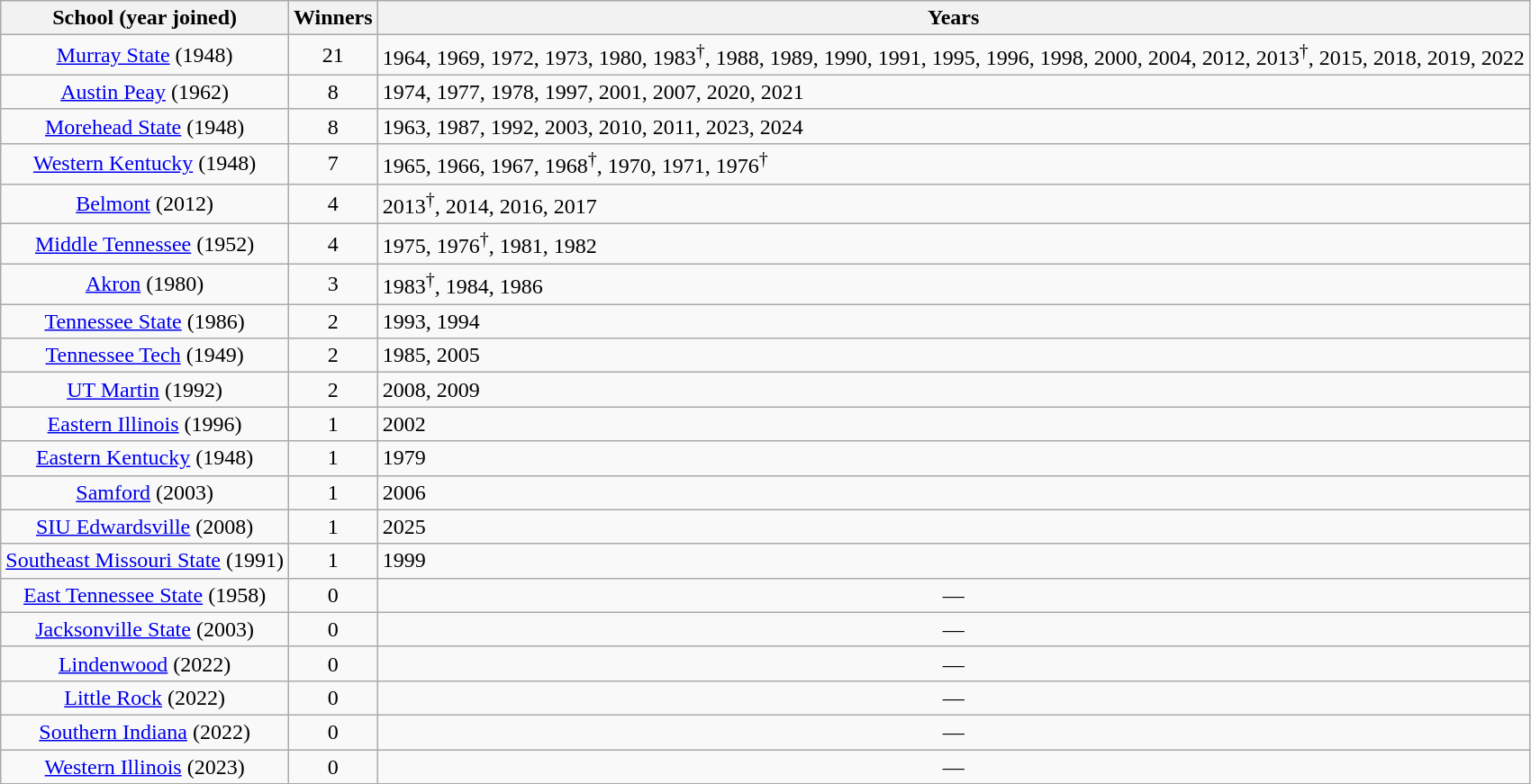<table class="wikitable">
<tr>
<th>School (year joined)</th>
<th>Winners</th>
<th>Years</th>
</tr>
<tr align="center">
<td><a href='#'>Murray State</a> (1948)</td>
<td>21</td>
<td align="left">1964, 1969, 1972, 1973, 1980, 1983<sup>†</sup>, 1988, 1989, 1990, 1991, 1995, 1996, 1998, 2000, 2004, 2012, 2013<sup>†</sup>, 2015, 2018, 2019, 2022</td>
</tr>
<tr align="center">
<td><a href='#'>Austin Peay</a> (1962)</td>
<td>8</td>
<td align="left">1974, 1977, 1978, 1997, 2001, 2007, 2020, 2021</td>
</tr>
<tr align="center">
<td><a href='#'>Morehead State</a> (1948)</td>
<td>8</td>
<td align="left">1963, 1987, 1992, 2003, 2010, 2011, 2023, 2024</td>
</tr>
<tr align="center">
<td><a href='#'>Western Kentucky</a> (1948)</td>
<td>7</td>
<td align="left">1965, 1966, 1967, 1968<sup>†</sup>, 1970, 1971, 1976<sup>†</sup></td>
</tr>
<tr align="center">
<td><a href='#'>Belmont</a> (2012)</td>
<td>4</td>
<td align="left">2013<sup>†</sup>, 2014, 2016, 2017</td>
</tr>
<tr align="center">
<td><a href='#'>Middle Tennessee</a> (1952)</td>
<td>4</td>
<td align="left">1975, 1976<sup>†</sup>, 1981, 1982</td>
</tr>
<tr align="center">
<td><a href='#'>Akron</a> (1980)</td>
<td>3</td>
<td align="left">1983<sup>†</sup>, 1984, 1986</td>
</tr>
<tr align=center>
<td><a href='#'>Tennessee State</a> (1986)</td>
<td>2</td>
<td align="left">1993, 1994</td>
</tr>
<tr align=center>
<td><a href='#'>Tennessee Tech</a> (1949)</td>
<td>2</td>
<td align="left">1985, 2005</td>
</tr>
<tr align=center>
<td><a href='#'>UT Martin</a> (1992)</td>
<td>2</td>
<td align="left">2008, 2009</td>
</tr>
<tr align=center>
<td><a href='#'>Eastern Illinois</a> (1996)</td>
<td>1</td>
<td align="left">2002</td>
</tr>
<tr align=center>
<td><a href='#'>Eastern Kentucky</a> (1948)</td>
<td>1</td>
<td align="left">1979</td>
</tr>
<tr align=center>
<td><a href='#'>Samford</a> (2003)</td>
<td>1</td>
<td align="left">2006</td>
</tr>
<tr align=center>
<td><a href='#'>SIU Edwardsville</a> (2008)</td>
<td>1</td>
<td align="left">2025</td>
</tr>
<tr align=center>
<td><a href='#'>Southeast Missouri State</a> (1991)</td>
<td>1</td>
<td align="left">1999</td>
</tr>
<tr align=center>
<td><a href='#'>East Tennessee State</a> (1958)</td>
<td>0</td>
<td>—</td>
</tr>
<tr align=center>
<td><a href='#'>Jacksonville State</a> (2003)</td>
<td>0</td>
<td>—</td>
</tr>
<tr align=center>
<td><a href='#'>Lindenwood</a> (2022)</td>
<td>0</td>
<td>—</td>
</tr>
<tr align=center>
<td><a href='#'>Little Rock</a> (2022)</td>
<td>0</td>
<td>—</td>
</tr>
<tr align=center>
<td><a href='#'>Southern Indiana</a> (2022)</td>
<td>0</td>
<td>—</td>
</tr>
<tr align=center>
<td><a href='#'>Western Illinois</a> (2023)</td>
<td>0</td>
<td>—</td>
</tr>
</table>
